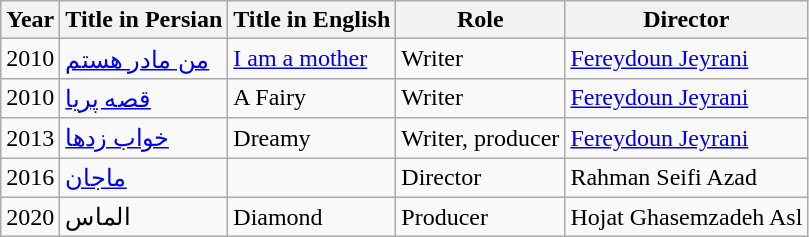<table class="wikitable">
<tr>
<th>Year</th>
<th>Title in Persian</th>
<th>Title in English</th>
<th>Role</th>
<th>Director</th>
</tr>
<tr>
<td>2010</td>
<td><a href='#'>من مادر هستم</a></td>
<td><a href='#'>I am a mother</a></td>
<td>Writer</td>
<td><a href='#'>Fereydoun Jeyrani</a></td>
</tr>
<tr>
<td>2010</td>
<td><a href='#'>قصه پریا</a></td>
<td>A Fairy </td>
<td>Writer</td>
<td><a href='#'>Fereydoun Jeyrani</a></td>
</tr>
<tr>
<td>2013</td>
<td><a href='#'>خواب زدها</a></td>
<td>Dreamy </td>
<td>Writer, producer</td>
<td><a href='#'>Fereydoun Jeyrani</a></td>
</tr>
<tr>
<td>2016</td>
<td><a href='#'>ماجان</a></td>
<td></td>
<td>Director</td>
<td>Rahman Seifi Azad</td>
</tr>
<tr>
<td>2020</td>
<td>الماس</td>
<td>Diamond</td>
<td>Producer</td>
<td>Hojat Ghasemzadeh Asl</td>
</tr>
</table>
